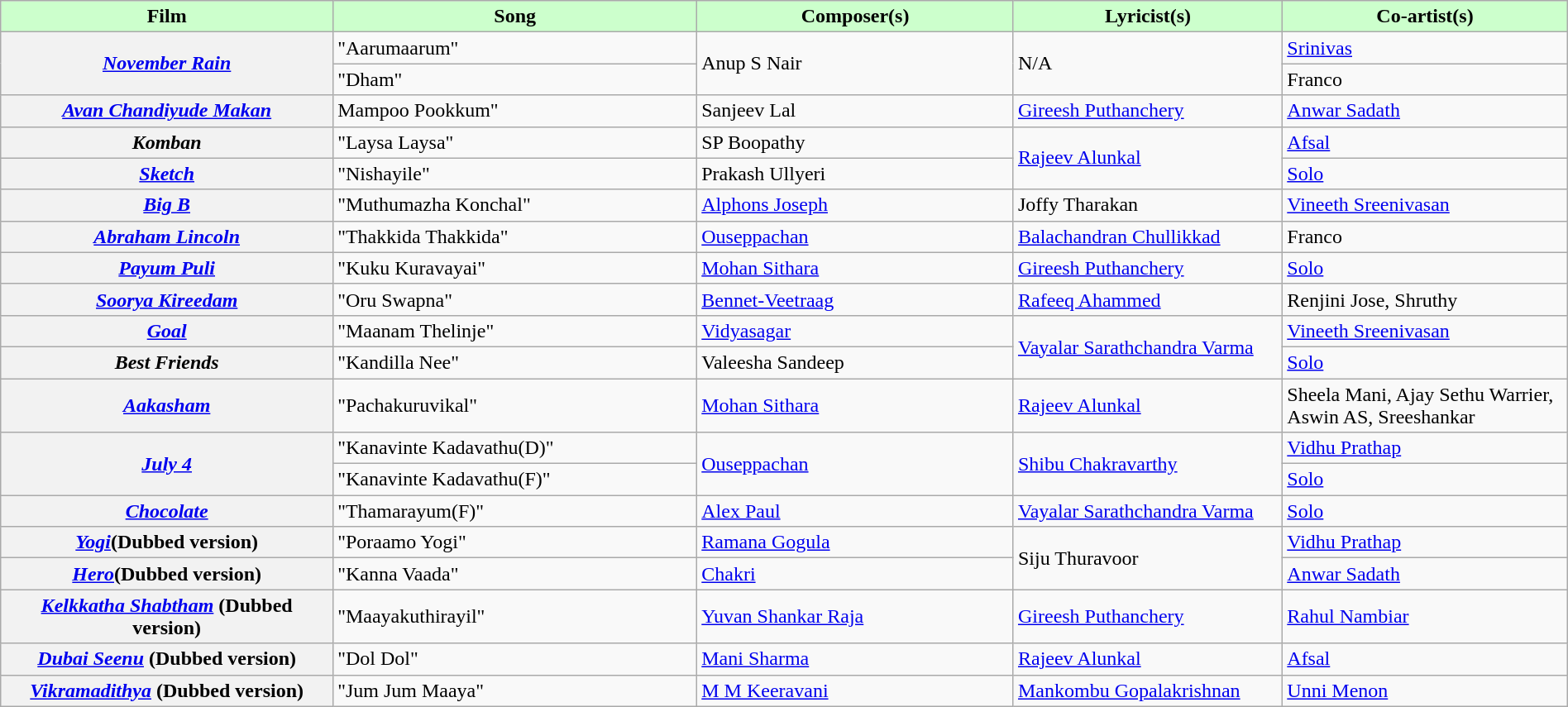<table class="wikitable plainrowheaders" width="100%" textcolor:#000;">
<tr style="background:#cfc; text-align:center;">
<td scope="col" width=21%><strong>Film</strong></td>
<td scope="col" width=23%><strong>Song</strong></td>
<td scope="col" width=20%><strong>Composer(s)</strong></td>
<td scope="col" width=17%><strong>Lyricist(s)</strong></td>
<td scope="col" width=18%><strong>Co-artist(s)</strong></td>
</tr>
<tr>
<th scope="row" rowspan="2"><em><a href='#'>November Rain</a></em></th>
<td>"Aarumaarum"</td>
<td rowspan="2">Anup S Nair</td>
<td rowspan="2">N/A</td>
<td><a href='#'>Srinivas</a></td>
</tr>
<tr>
<td>"Dham"</td>
<td>Franco</td>
</tr>
<tr>
<th scope="row"><em><a href='#'>Avan Chandiyude Makan</a></em></th>
<td>Mampoo Pookkum"</td>
<td>Sanjeev Lal</td>
<td><a href='#'>Gireesh Puthanchery</a></td>
<td><a href='#'>Anwar Sadath</a></td>
</tr>
<tr>
<th scope="row"><em>Komban</em></th>
<td>"Laysa Laysa"</td>
<td>SP Boopathy</td>
<td rowspan="2"><a href='#'>Rajeev Alunkal</a></td>
<td><a href='#'>Afsal</a></td>
</tr>
<tr>
<th scope="row"><em><a href='#'>Sketch</a></em></th>
<td>"Nishayile"</td>
<td>Prakash Ullyeri</td>
<td><a href='#'>Solo</a></td>
</tr>
<tr>
<th scope="row"><em><a href='#'>Big B</a></em></th>
<td>"Muthumazha Konchal"</td>
<td><a href='#'>Alphons Joseph</a></td>
<td>Joffy Tharakan</td>
<td><a href='#'>Vineeth Sreenivasan</a></td>
</tr>
<tr>
<th scope="row"><em><a href='#'>Abraham Lincoln</a></em></th>
<td>"Thakkida Thakkida"</td>
<td><a href='#'>Ouseppachan</a></td>
<td><a href='#'>Balachandran Chullikkad</a></td>
<td>Franco</td>
</tr>
<tr>
<th scope="row"><em><a href='#'>Payum Puli</a></em></th>
<td>"Kuku Kuravayai"</td>
<td><a href='#'>Mohan Sithara</a></td>
<td><a href='#'>Gireesh Puthanchery</a></td>
<td><a href='#'>Solo</a></td>
</tr>
<tr>
<th scope="row"><em><a href='#'>Soorya Kireedam </a></em></th>
<td>"Oru Swapna"</td>
<td><a href='#'>Bennet-Veetraag</a></td>
<td><a href='#'>Rafeeq Ahammed</a></td>
<td>Renjini Jose, Shruthy</td>
</tr>
<tr>
<th scope="row"><em><a href='#'>Goal</a></em></th>
<td>"Maanam Thelinje"</td>
<td><a href='#'>Vidyasagar</a></td>
<td rowspan="2"><a href='#'>Vayalar Sarathchandra Varma</a></td>
<td><a href='#'>Vineeth Sreenivasan</a></td>
</tr>
<tr>
<th scope="row"><em>Best Friends</em></th>
<td>"Kandilla Nee"</td>
<td>Valeesha Sandeep</td>
<td><a href='#'>Solo</a></td>
</tr>
<tr>
<th scope="row"><em><a href='#'>Aakasham </a></em></th>
<td>"Pachakuruvikal"</td>
<td><a href='#'>Mohan Sithara</a></td>
<td><a href='#'>Rajeev Alunkal</a></td>
<td>Sheela Mani, Ajay Sethu Warrier, Aswin AS, Sreeshankar</td>
</tr>
<tr>
<th scope="row" rowspan="2"><em><a href='#'>July 4</a></em></th>
<td>"Kanavinte Kadavathu(D)"</td>
<td rowspan="2"><a href='#'>Ouseppachan</a></td>
<td rowspan="2"><a href='#'>Shibu Chakravarthy</a></td>
<td><a href='#'>Vidhu Prathap</a></td>
</tr>
<tr>
<td>"Kanavinte Kadavathu(F)"</td>
<td><a href='#'>Solo</a></td>
</tr>
<tr>
<th scope="row"><em><a href='#'>Chocolate</a></em></th>
<td>"Thamarayum(F)"</td>
<td><a href='#'>Alex Paul</a></td>
<td><a href='#'>Vayalar Sarathchandra Varma</a></td>
<td><a href='#'>Solo</a></td>
</tr>
<tr>
<th scope="row"><em><a href='#'>Yogi</a></em>(Dubbed version)</th>
<td>"Poraamo Yogi"</td>
<td><a href='#'>Ramana Gogula</a></td>
<td rowspan="2">Siju Thuravoor</td>
<td><a href='#'>Vidhu Prathap</a></td>
</tr>
<tr>
<th scope="row"><em><a href='#'>Hero</a></em>(Dubbed version)</th>
<td>"Kanna Vaada"</td>
<td><a href='#'>Chakri</a></td>
<td><a href='#'>Anwar Sadath</a></td>
</tr>
<tr>
<th scope="row"><em><a href='#'>Kelkkatha Shabtham</a></em> (Dubbed version)</th>
<td>"Maayakuthirayil"</td>
<td><a href='#'>Yuvan Shankar Raja</a></td>
<td><a href='#'>Gireesh Puthanchery</a></td>
<td><a href='#'>Rahul Nambiar</a></td>
</tr>
<tr>
<th scope="row"><em><a href='#'>Dubai Seenu</a></em> (Dubbed version)</th>
<td>"Dol Dol"</td>
<td><a href='#'>Mani Sharma</a></td>
<td><a href='#'>Rajeev Alunkal</a></td>
<td><a href='#'>Afsal</a></td>
</tr>
<tr>
<th scope="row"><em><a href='#'>Vikramadithya</a></em> (Dubbed version)</th>
<td>"Jum Jum Maaya"</td>
<td><a href='#'>M M Keeravani</a></td>
<td><a href='#'>Mankombu Gopalakrishnan</a></td>
<td><a href='#'>Unni Menon</a></td>
</tr>
</table>
